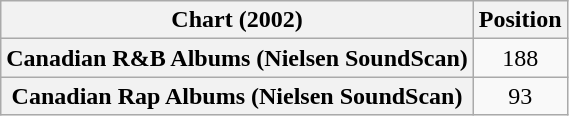<table class="wikitable sortable plainrowheaders">
<tr>
<th>Chart (2002)</th>
<th>Position</th>
</tr>
<tr>
<th scope="row">Canadian R&B Albums (Nielsen SoundScan)</th>
<td style="text-align:center;">188</td>
</tr>
<tr>
<th scope="row">Canadian Rap Albums (Nielsen SoundScan)</th>
<td style="text-align:center;">93</td>
</tr>
</table>
